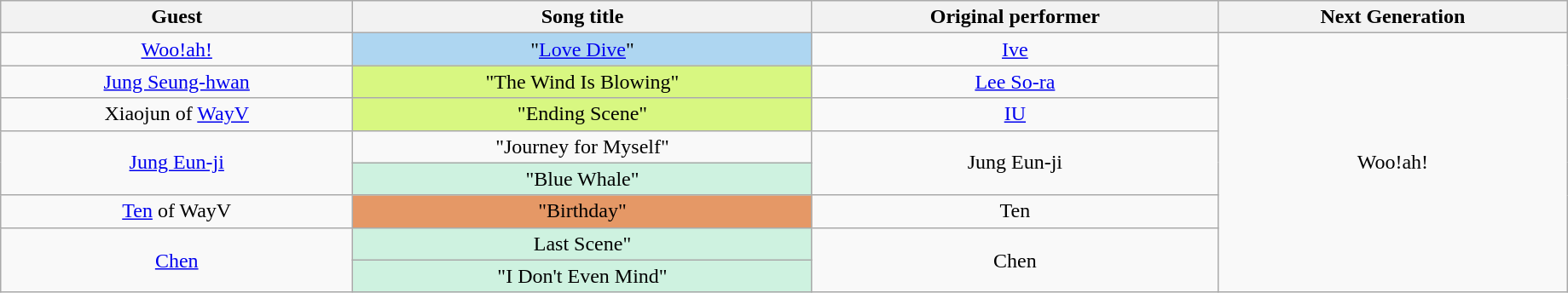<table Class ="wikitable" style="text-align:center; clear:both; text-align:center; width:97%">
<tr>
<th>Guest</th>
<th>Song title</th>
<th>Original performer</th>
<th>Next Generation</th>
</tr>
<tr>
<td><a href='#'>Woo!ah!</a></td>
<td bgcolor="#aed6f1">"<a href='#'>Love Dive</a>"</td>
<td><a href='#'>Ive</a></td>
<td rowspan="8">Woo!ah!</td>
</tr>
<tr>
<td><a href='#'>Jung Seung-hwan</a></td>
<td bgcolor="#D8F781">"The Wind Is Blowing"</td>
<td><a href='#'>Lee So-ra</a></td>
</tr>
<tr>
<td>Xiaojun of <a href='#'>WayV</a></td>
<td bgcolor="#D8F781">"Ending Scene"</td>
<td><a href='#'>IU</a></td>
</tr>
<tr>
<td rowspan="2"><a href='#'>Jung Eun-ji</a></td>
<td>"Journey for Myself"</td>
<td rowspan="2">Jung Eun-ji</td>
</tr>
<tr>
<td bgcolor="#CEF2E0">"Blue Whale"</td>
</tr>
<tr>
<td><a href='#'>Ten</a> of WayV</td>
<td bgcolor="#E59866">"Birthday"</td>
<td>Ten</td>
</tr>
<tr>
<td rowspan="2"><a href='#'>Chen</a></td>
<td bgcolor="CEF2E0">Last Scene"</td>
<td rowspan="2">Chen</td>
</tr>
<tr>
<td bgcolor="CEF2E0">"I Don't Even Mind"</td>
</tr>
</table>
